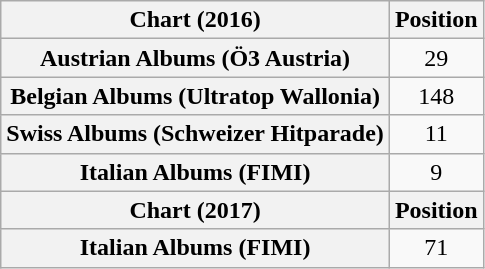<table class="wikitable plainrowheaders" style="text-align:center">
<tr>
<th scope="col">Chart (2016)</th>
<th scope="col">Position</th>
</tr>
<tr>
<th scope="row">Austrian Albums (Ö3 Austria)</th>
<td>29</td>
</tr>
<tr>
<th scope="row">Belgian Albums (Ultratop Wallonia)</th>
<td>148</td>
</tr>
<tr>
<th scope="row">Swiss Albums (Schweizer Hitparade)</th>
<td>11</td>
</tr>
<tr>
<th scope="row">Italian Albums (FIMI)</th>
<td>9</td>
</tr>
<tr>
<th scope="col">Chart (2017)</th>
<th scope="col">Position</th>
</tr>
<tr>
<th scope="row">Italian Albums (FIMI)</th>
<td>71</td>
</tr>
</table>
